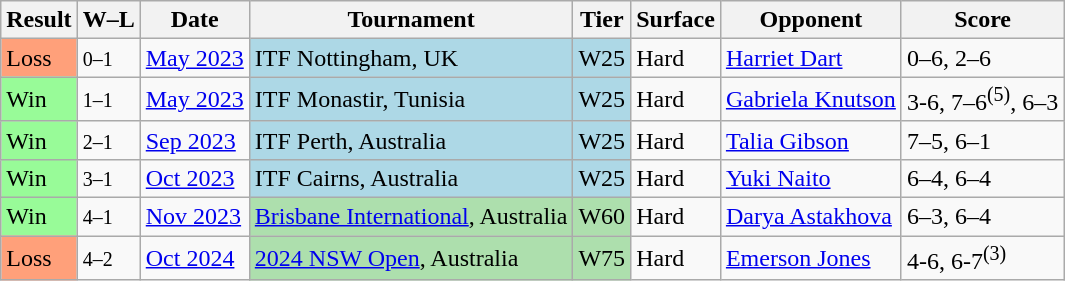<table class="sortable wikitable">
<tr>
<th>Result</th>
<th class="unsortable">W–L</th>
<th>Date</th>
<th>Tournament</th>
<th>Tier</th>
<th>Surface</th>
<th>Opponent</th>
<th class="unsortable">Score</th>
</tr>
<tr>
<td style="background:#ffa07a;">Loss</td>
<td><small>0–1</small></td>
<td><a href='#'>May 2023</a></td>
<td style="background:lightblue;">ITF Nottingham, UK</td>
<td style="background:lightblue;">W25</td>
<td>Hard</td>
<td> <a href='#'>Harriet Dart</a></td>
<td>0–6, 2–6</td>
</tr>
<tr>
<td style="background:#98fb98;">Win</td>
<td><small>1–1</small></td>
<td><a href='#'>May 2023</a></td>
<td style="background:lightblue;">ITF Monastir, Tunisia</td>
<td style="background:lightblue;">W25</td>
<td>Hard</td>
<td> <a href='#'>Gabriela Knutson</a></td>
<td>3-6, 7–6<sup>(5)</sup>, 6–3</td>
</tr>
<tr>
<td style="background:#98fb98;">Win</td>
<td><small>2–1</small></td>
<td><a href='#'>Sep 2023</a></td>
<td style="background:lightblue;">ITF Perth, Australia</td>
<td style="background:lightblue;">W25</td>
<td>Hard</td>
<td> <a href='#'>Talia Gibson</a></td>
<td>7–5, 6–1</td>
</tr>
<tr>
<td style="background:#98fb98;">Win</td>
<td><small>3–1</small></td>
<td><a href='#'>Oct 2023</a></td>
<td style="background:lightblue;">ITF Cairns, Australia</td>
<td style="background:lightblue;">W25</td>
<td>Hard</td>
<td> <a href='#'>Yuki Naito</a></td>
<td>6–4, 6–4</td>
</tr>
<tr>
<td style="background:#98fb98;">Win</td>
<td><small>4–1</small></td>
<td><a href='#'>Nov 2023</a></td>
<td style="background:#addfad;"><a href='#'>Brisbane International</a>, Australia</td>
<td style="background:#addfad;">W60</td>
<td>Hard</td>
<td> <a href='#'>Darya Astakhova</a></td>
<td>6–3, 6–4</td>
</tr>
<tr>
<td style="background:#ffa07a;">Loss</td>
<td><small>4–2</small></td>
<td><a href='#'>Oct 2024</a></td>
<td style="background:#addfad;"><a href='#'>2024 NSW Open</a>, Australia</td>
<td style="background:#addfad;">W75</td>
<td>Hard</td>
<td> <a href='#'>Emerson Jones</a></td>
<td>4-6, 6-7<sup>(3)</sup></td>
</tr>
</table>
